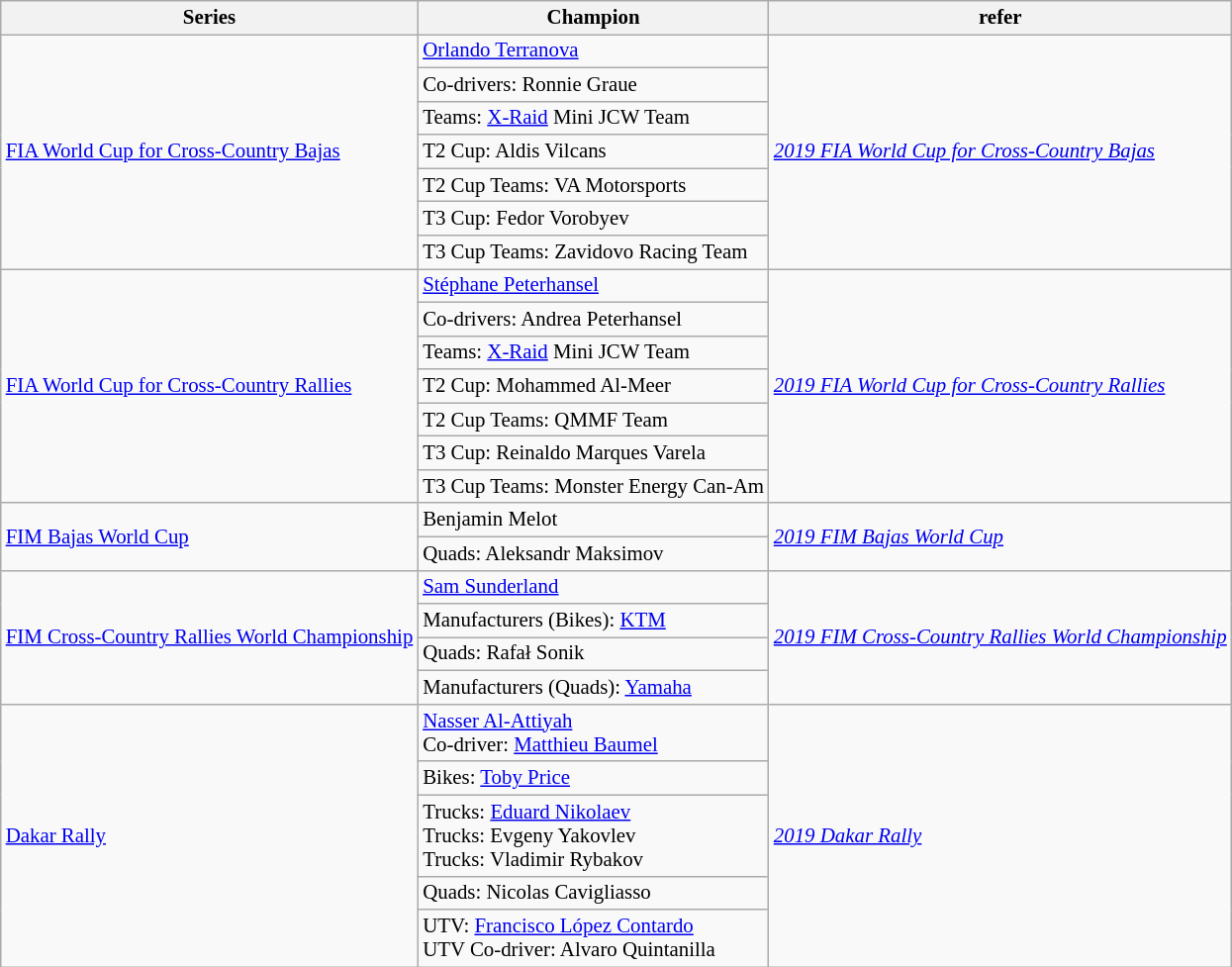<table class="wikitable" style="font-size:87%">
<tr font-weight:bold">
<th>Series</th>
<th>Champion</th>
<th>refer</th>
</tr>
<tr>
<td rowspan="7"><a href='#'>FIA World Cup for Cross-Country Bajas</a></td>
<td> <a href='#'>Orlando Terranova</a></td>
<td rowspan="7"><em><a href='#'>2019 FIA World Cup for Cross-Country Bajas</a></em></td>
</tr>
<tr>
<td>Co-drivers:  Ronnie Graue</td>
</tr>
<tr>
<td>Teams:  <a href='#'>X-Raid</a> Mini JCW Team</td>
</tr>
<tr>
<td>T2 Cup:  Aldis Vilcans</td>
</tr>
<tr>
<td>T2 Cup Teams:  VA Motorsports</td>
</tr>
<tr>
<td>T3 Cup:  Fedor Vorobyev</td>
</tr>
<tr>
<td>T3 Cup Teams:  Zavidovo Racing Team</td>
</tr>
<tr>
<td rowspan="7"><a href='#'>FIA World Cup for Cross-Country Rallies</a></td>
<td> <a href='#'>Stéphane Peterhansel</a></td>
<td rowspan="7"><em><a href='#'>2019 FIA World Cup for Cross-Country Rallies</a></em></td>
</tr>
<tr>
<td>Co-drivers:  Andrea Peterhansel</td>
</tr>
<tr>
<td>Teams:  <a href='#'>X-Raid</a> Mini JCW Team</td>
</tr>
<tr>
<td>T2 Cup:  Mohammed Al-Meer</td>
</tr>
<tr>
<td>T2 Cup Teams:  QMMF Team</td>
</tr>
<tr>
<td>T3 Cup:  Reinaldo Marques Varela</td>
</tr>
<tr>
<td>T3 Cup Teams:  Monster Energy Can-Am</td>
</tr>
<tr>
<td rowspan="2"><a href='#'>FIM Bajas World Cup</a></td>
<td> Benjamin Melot</td>
<td rowspan="2"><em><a href='#'>2019 FIM Bajas World Cup</a></em></td>
</tr>
<tr>
<td>Quads:  Aleksandr Maksimov</td>
</tr>
<tr>
<td rowspan="4"><a href='#'>FIM Cross-Country Rallies World Championship</a></td>
<td> <a href='#'>Sam Sunderland</a></td>
<td rowspan="4"><em><a href='#'>2019 FIM Cross-Country Rallies World Championship</a></em></td>
</tr>
<tr>
<td>Manufacturers (Bikes):  <a href='#'>KTM</a></td>
</tr>
<tr>
<td>Quads:  Rafał Sonik</td>
</tr>
<tr>
<td>Manufacturers (Quads):  <a href='#'>Yamaha</a></td>
</tr>
<tr>
<td rowspan="5"><a href='#'>Dakar Rally</a></td>
<td> <a href='#'>Nasser Al-Attiyah</a><br>Co-driver:  <a href='#'>Matthieu Baumel</a></td>
<td rowspan="5"><em><a href='#'>2019 Dakar Rally</a></em></td>
</tr>
<tr>
<td>Bikes:  <a href='#'>Toby Price</a></td>
</tr>
<tr>
<td>Trucks:  <a href='#'>Eduard Nikolaev</a><br>Trucks:  Evgeny Yakovlev<br>Trucks:  Vladimir Rybakov</td>
</tr>
<tr>
<td>Quads:  Nicolas Cavigliasso</td>
</tr>
<tr>
<td>UTV:  <a href='#'>Francisco López Contardo</a><br>UTV Co-driver:  Alvaro Quintanilla</td>
</tr>
</table>
